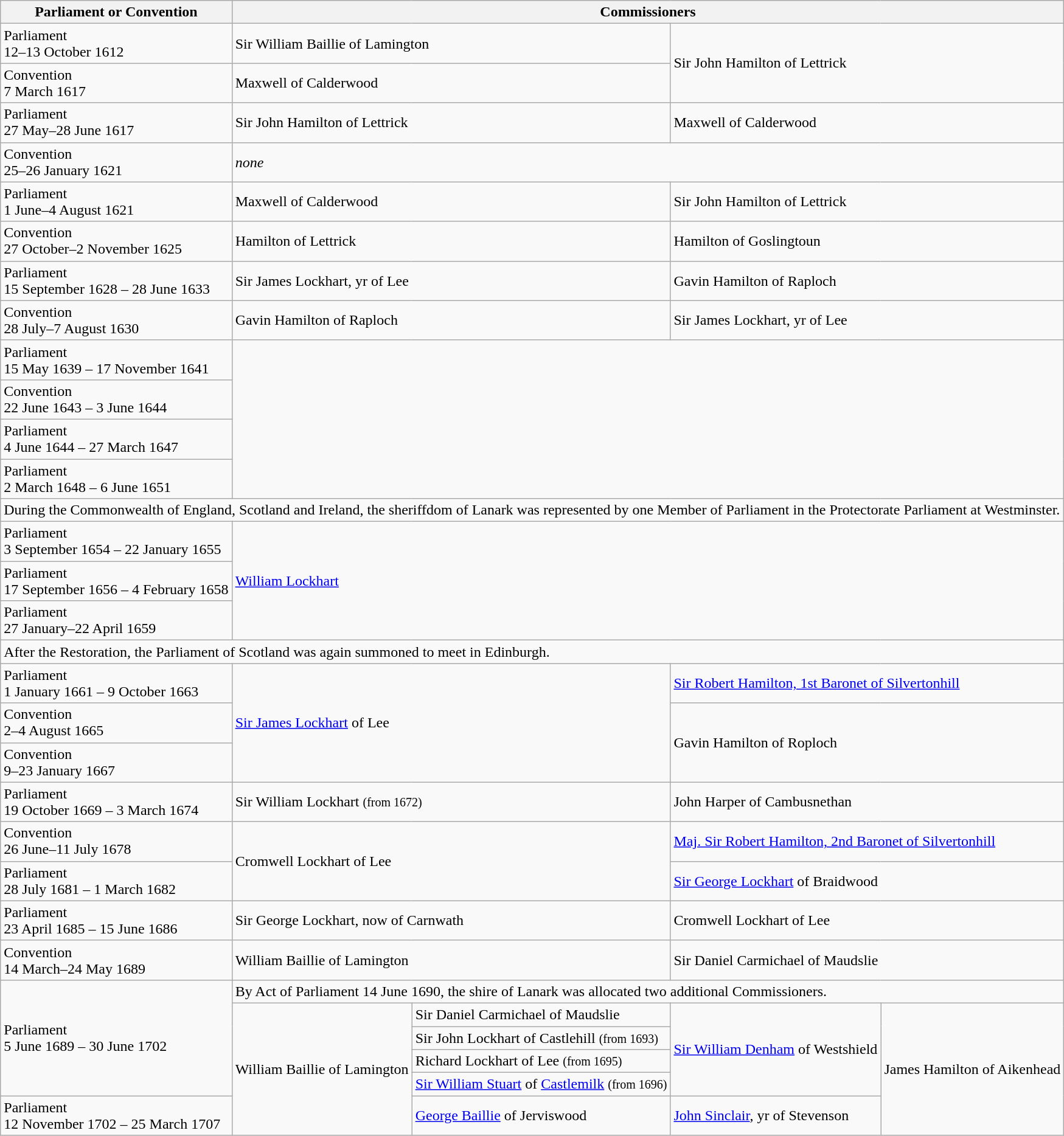<table class="wikitable">
<tr>
<th>Parliament or Convention</th>
<th colspan=4>Commissioners</th>
</tr>
<tr>
<td>Parliament<br>12–13 October 1612</td>
<td colspan=2>Sir William Baillie of Lamington</td>
<td colspan=2 rowspan=2>Sir John Hamilton of Lettrick</td>
</tr>
<tr>
<td>Convention<br>7 March 1617</td>
<td colspan=2>Maxwell of Calderwood</td>
</tr>
<tr>
<td>Parliament<br>27 May–28 June 1617</td>
<td colspan=2>Sir John Hamilton of Lettrick</td>
<td colspan=2>Maxwell of Calderwood</td>
</tr>
<tr>
<td>Convention<br>25–26 January 1621</td>
<td colspan=4><em>none</em></td>
</tr>
<tr>
<td>Parliament<br>1 June–4 August 1621</td>
<td colspan=2>Maxwell of Calderwood</td>
<td colspan=2>Sir John Hamilton of Lettrick</td>
</tr>
<tr>
<td>Convention<br>27 October–2 November 1625</td>
<td colspan=2>Hamilton of Lettrick</td>
<td colspan=2>Hamilton of Goslingtoun</td>
</tr>
<tr>
<td>Parliament<br>15 September 1628 – 28 June 1633</td>
<td colspan=2>Sir James Lockhart, yr of Lee</td>
<td colspan=2>Gavin Hamilton of Raploch</td>
</tr>
<tr>
<td>Convention<br>28 July–7 August 1630</td>
<td colspan=2>Gavin Hamilton of Raploch</td>
<td colspan=2>Sir James Lockhart, yr of Lee</td>
</tr>
<tr>
<td>Parliament<br>15 May 1639 – 17 November 1641</td>
<td colspan=4 rowspan=4></td>
</tr>
<tr>
<td>Convention<br>22 June 1643 – 3 June 1644</td>
</tr>
<tr>
<td>Parliament<br>4 June 1644 – 27 March 1647</td>
</tr>
<tr>
<td>Parliament<br>2 March 1648 – 6 June 1651</td>
</tr>
<tr>
<td colspan=5>During the Commonwealth of England, Scotland and Ireland, the sheriffdom of Lanark was represented by one Member of Parliament in the Protectorate Parliament at Westminster.</td>
</tr>
<tr>
<td>Parliament<br>3 September 1654 – 22 January 1655</td>
<td rowspan=3 colspan=4><a href='#'>William Lockhart</a></td>
</tr>
<tr>
<td>Parliament<br>17 September 1656 – 4 February 1658</td>
</tr>
<tr>
<td>Parliament<br>27 January–22 April 1659</td>
</tr>
<tr>
<td colspan=5>After the Restoration, the Parliament of Scotland was again summoned to meet in Edinburgh.</td>
</tr>
<tr>
<td>Parliament<br>1 January 1661 – 9 October 1663</td>
<td rowspan=4 colspan=2><a href='#'>Sir James Lockhart</a> of Lee</td>
<td colspan=2><a href='#'>Sir Robert Hamilton, 1st Baronet of Silvertonhill</a></td>
</tr>
<tr>
<td>Convention<br>2–4 August 1665</td>
<td rowspan=2 colspan=2>Gavin Hamilton of Roploch</td>
</tr>
<tr>
<td>Convention<br>9–23 January 1667</td>
</tr>
<tr>
<td rowspan=2>Parliament<br>19 October 1669 – 3 March 1674</td>
<td rowspan=2 colspan=2>John Harper of Cambusnethan</td>
</tr>
<tr>
<td colspan=2>Sir William Lockhart <small>(from 1672)</small></td>
</tr>
<tr>
<td>Convention<br>26 June–11 July 1678</td>
<td rowspan=2 colspan=2>Cromwell Lockhart of Lee</td>
<td colspan=2><a href='#'>Maj. Sir Robert Hamilton, 2nd Baronet of Silvertonhill</a></td>
</tr>
<tr>
<td>Parliament<br>28 July 1681 – 1 March 1682</td>
<td colspan=2><a href='#'>Sir George Lockhart</a> of Braidwood</td>
</tr>
<tr>
<td>Parliament<br>23 April 1685 – 15 June 1686</td>
<td colspan=2>Sir George Lockhart, now of Carnwath</td>
<td colspan=2>Cromwell Lockhart of Lee</td>
</tr>
<tr>
<td>Convention<br>14 March–24 May 1689</td>
<td rowspan=2 colspan=2>William Baillie of Lamington</td>
<td rowspan=2 colspan=2>Sir Daniel Carmichael of Maudslie</td>
</tr>
<tr>
<td rowspan=6>Parliament<br>5 June 1689 – 30 June 1702</td>
</tr>
<tr>
<td colspan=4>By Act of Parliament 14 June 1690, the shire of Lanark was allocated two additional Commissioners.</td>
</tr>
<tr>
<td rowspan=5>William Baillie of Lamington</td>
<td>Sir Daniel Carmichael of Maudslie</td>
<td rowspan=4><a href='#'>Sir William Denham</a> of Westshield</td>
<td rowspan=5>James Hamilton of Aikenhead</td>
</tr>
<tr>
<td>Sir John Lockhart of Castlehill <small>(from 1693)</small></td>
</tr>
<tr>
<td>Richard Lockhart of Lee <small>(from 1695)</small></td>
</tr>
<tr>
<td><a href='#'>Sir William Stuart</a> of <a href='#'>Castlemilk</a> <small>(from 1696)</small></td>
</tr>
<tr>
<td>Parliament<br>12 November 1702 – 25 March 1707</td>
<td><a href='#'>George Baillie</a> of Jerviswood</td>
<td><a href='#'>John Sinclair</a>, yr of Stevenson</td>
</tr>
</table>
